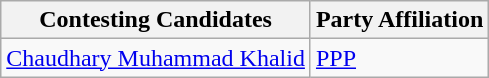<table class="wikitable sortable">
<tr>
<th>Contesting Candidates</th>
<th>Party Affiliation</th>
</tr>
<tr>
<td><a href='#'>Chaudhary Muhammad Khalid</a></td>
<td><a href='#'>PPP</a></td>
</tr>
</table>
